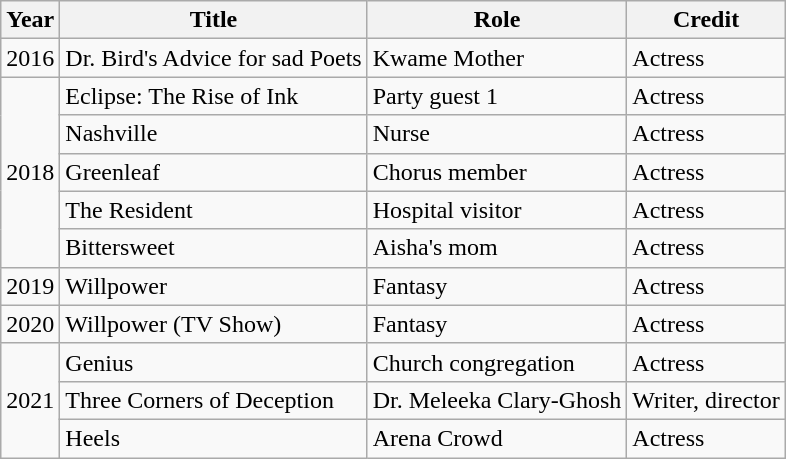<table class="wikitable">
<tr>
<th>Year</th>
<th>Title</th>
<th>Role</th>
<th>Credit</th>
</tr>
<tr>
<td>2016</td>
<td>Dr. Bird's Advice for sad Poets</td>
<td>Kwame Mother</td>
<td>Actress</td>
</tr>
<tr>
<td rowspan="5">2018</td>
<td>Eclipse: The Rise of Ink</td>
<td>Party guest 1</td>
<td>Actress</td>
</tr>
<tr>
<td>Nashville</td>
<td>Nurse</td>
<td>Actress</td>
</tr>
<tr>
<td>Greenleaf</td>
<td>Chorus member</td>
<td>Actress</td>
</tr>
<tr>
<td>The Resident</td>
<td>Hospital visitor</td>
<td>Actress</td>
</tr>
<tr>
<td>Bittersweet</td>
<td>Aisha's mom</td>
<td>Actress</td>
</tr>
<tr>
<td>2019</td>
<td>Willpower</td>
<td>Fantasy</td>
<td>Actress</td>
</tr>
<tr>
<td>2020</td>
<td>Willpower (TV Show)</td>
<td>Fantasy</td>
<td>Actress</td>
</tr>
<tr>
<td rowspan="3">2021</td>
<td>Genius</td>
<td>Church congregation</td>
<td>Actress</td>
</tr>
<tr>
<td>Three Corners of Deception</td>
<td>Dr. Meleeka Clary-Ghosh</td>
<td>Writer, director</td>
</tr>
<tr>
<td>Heels</td>
<td>Arena Crowd</td>
<td>Actress</td>
</tr>
</table>
